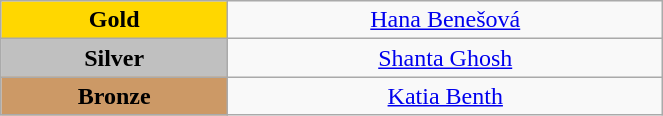<table class="wikitable" style="text-align:center; " width="35%">
<tr>
<td bgcolor="gold"><strong>Gold</strong></td>
<td><a href='#'>Hana Benešová</a><br>  <small><em></em></small></td>
</tr>
<tr>
<td bgcolor="silver"><strong>Silver</strong></td>
<td><a href='#'>Shanta Ghosh</a><br>  <small><em></em></small></td>
</tr>
<tr>
<td bgcolor="CC9966"><strong>Bronze</strong></td>
<td><a href='#'>Katia Benth</a><br>  <small><em></em></small></td>
</tr>
</table>
